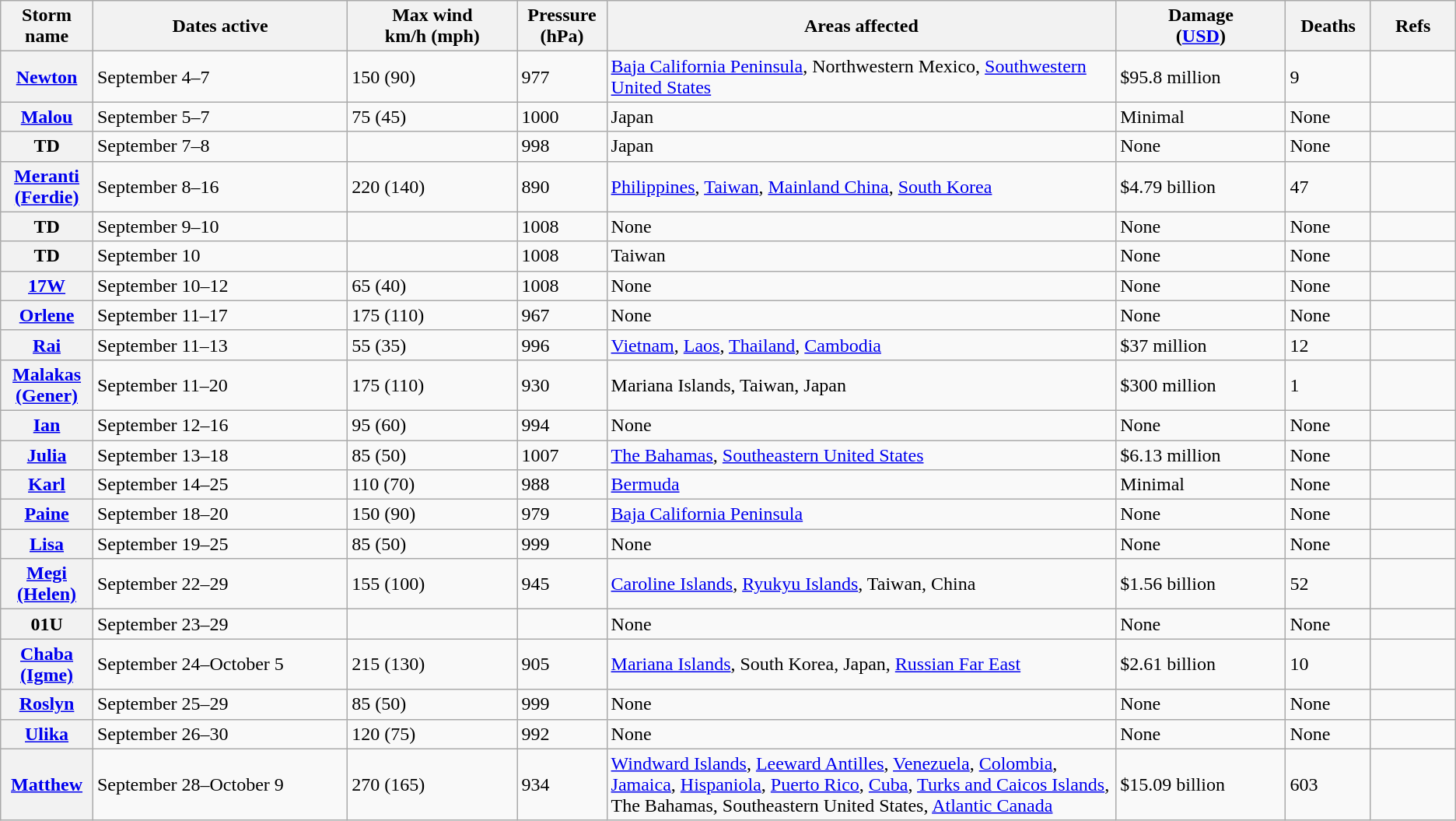<table class="wikitable sortable">
<tr>
<th width="5%">Storm name</th>
<th width="15%">Dates active</th>
<th width="10%">Max wind<br>km/h (mph)</th>
<th width="5%">Pressure<br>(hPa)</th>
<th width="30%">Areas affected</th>
<th width="10%">Damage<br>(<a href='#'>USD</a>)</th>
<th width="5%">Deaths</th>
<th width="5%">Refs</th>
</tr>
<tr>
<th><a href='#'>Newton</a></th>
<td>September 4–7</td>
<td>150 (90)</td>
<td>977</td>
<td><a href='#'>Baja California Peninsula</a>, Northwestern Mexico, <a href='#'>Southwestern United States</a></td>
<td>$95.8 million</td>
<td>9</td>
<td></td>
</tr>
<tr>
<th><a href='#'>Malou</a></th>
<td>September 5–7</td>
<td>75 (45)</td>
<td>1000</td>
<td>Japan</td>
<td>Minimal</td>
<td>None</td>
<td></td>
</tr>
<tr>
<th>TD</th>
<td>September 7–8</td>
<td></td>
<td>998</td>
<td>Japan</td>
<td>None</td>
<td>None</td>
<td></td>
</tr>
<tr>
<th><a href='#'>Meranti (Ferdie)</a></th>
<td>September 8–16</td>
<td>220 (140)</td>
<td>890</td>
<td><a href='#'>Philippines</a>, <a href='#'>Taiwan</a>, <a href='#'>Mainland China</a>, <a href='#'>South Korea</a></td>
<td>$4.79 billion</td>
<td>47</td>
<td></td>
</tr>
<tr>
<th>TD</th>
<td>September 9–10</td>
<td></td>
<td>1008</td>
<td>None</td>
<td>None</td>
<td>None</td>
<td></td>
</tr>
<tr>
<th>TD</th>
<td>September 10</td>
<td></td>
<td>1008</td>
<td>Taiwan</td>
<td>None</td>
<td>None</td>
<td></td>
</tr>
<tr>
<th><a href='#'>17W</a></th>
<td>September 10–12</td>
<td>65 (40)</td>
<td>1008</td>
<td>None</td>
<td>None</td>
<td>None</td>
<td></td>
</tr>
<tr>
<th><a href='#'>Orlene</a></th>
<td>September 11–17</td>
<td>175 (110)</td>
<td>967</td>
<td>None</td>
<td>None</td>
<td>None</td>
<td></td>
</tr>
<tr>
<th><a href='#'>Rai</a></th>
<td>September 11–13</td>
<td>55 (35)</td>
<td>996</td>
<td><a href='#'>Vietnam</a>, <a href='#'>Laos</a>, <a href='#'>Thailand</a>, <a href='#'>Cambodia</a></td>
<td>$37 million</td>
<td>12</td>
<td></td>
</tr>
<tr>
<th><a href='#'>Malakas (Gener)</a></th>
<td>September 11–20</td>
<td>175 (110)</td>
<td>930</td>
<td>Mariana Islands, Taiwan, Japan</td>
<td>$300 million</td>
<td>1</td>
<td></td>
</tr>
<tr>
<th><a href='#'>Ian</a></th>
<td>September 12–16</td>
<td>95 (60)</td>
<td>994</td>
<td>None</td>
<td>None</td>
<td>None</td>
<td></td>
</tr>
<tr>
<th><a href='#'>Julia</a></th>
<td>September 13–18</td>
<td>85 (50)</td>
<td>1007</td>
<td><a href='#'>The Bahamas</a>, <a href='#'>Southeastern United States</a></td>
<td>$6.13 million</td>
<td>None</td>
<td></td>
</tr>
<tr>
<th><a href='#'>Karl</a></th>
<td>September 14–25</td>
<td>110 (70)</td>
<td>988</td>
<td><a href='#'>Bermuda</a></td>
<td>Minimal</td>
<td>None</td>
<td></td>
</tr>
<tr>
<th><a href='#'>Paine</a></th>
<td>September 18–20</td>
<td>150 (90)</td>
<td>979</td>
<td><a href='#'>Baja California Peninsula</a></td>
<td>None</td>
<td>None</td>
<td></td>
</tr>
<tr>
<th><a href='#'>Lisa</a></th>
<td>September 19–25</td>
<td>85 (50)</td>
<td>999</td>
<td>None</td>
<td>None</td>
<td>None</td>
<td></td>
</tr>
<tr>
<th><a href='#'>Megi (Helen)</a></th>
<td>September 22–29</td>
<td>155 (100)</td>
<td>945</td>
<td><a href='#'>Caroline Islands</a>, <a href='#'>Ryukyu Islands</a>, Taiwan, China</td>
<td>$1.56 billion</td>
<td>52</td>
<td></td>
</tr>
<tr>
<th>01U</th>
<td>September 23–29</td>
<td></td>
<td></td>
<td>None</td>
<td>None</td>
<td>None</td>
<td></td>
</tr>
<tr>
<th><a href='#'>Chaba (Igme)</a></th>
<td>September 24–October 5</td>
<td>215 (130)</td>
<td>905</td>
<td><a href='#'>Mariana Islands</a>, South Korea, Japan, <a href='#'>Russian Far East</a></td>
<td>$2.61 billion</td>
<td>10</td>
<td></td>
</tr>
<tr>
<th><a href='#'>Roslyn</a></th>
<td>September 25–29</td>
<td>85 (50)</td>
<td>999</td>
<td>None</td>
<td>None</td>
<td>None</td>
<td></td>
</tr>
<tr>
<th><a href='#'>Ulika</a></th>
<td>September 26–30</td>
<td>120 (75)</td>
<td>992</td>
<td>None</td>
<td>None</td>
<td>None</td>
<td></td>
</tr>
<tr>
<th><a href='#'>Matthew</a></th>
<td>September 28–October 9</td>
<td>270 (165)</td>
<td>934</td>
<td><a href='#'>Windward Islands</a>, <a href='#'>Leeward Antilles</a>, <a href='#'>Venezuela</a>, <a href='#'>Colombia</a>, <a href='#'>Jamaica</a>, <a href='#'>Hispaniola</a>, <a href='#'>Puerto Rico</a>, <a href='#'>Cuba</a>, <a href='#'>Turks and Caicos Islands</a>, The Bahamas, Southeastern United States, <a href='#'>Atlantic Canada</a></td>
<td>$15.09 billion</td>
<td>603</td>
<td></td>
</tr>
</table>
